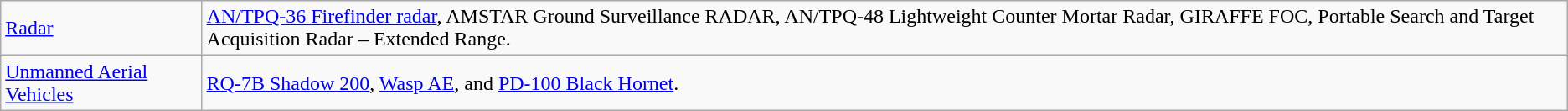<table class="wikitable">
<tr>
<td><a href='#'>Radar</a></td>
<td><a href='#'>AN/TPQ-36 Firefinder radar</a>, AMSTAR Ground Surveillance RADAR, AN/TPQ-48 Lightweight Counter Mortar Radar, GIRAFFE FOC, Portable Search and Target Acquisition Radar – Extended Range.</td>
</tr>
<tr>
<td><a href='#'>Unmanned Aerial Vehicles</a></td>
<td><a href='#'>RQ-7B Shadow 200</a>, <a href='#'>Wasp AE</a>, and <a href='#'>PD-100 Black Hornet</a>.</td>
</tr>
</table>
